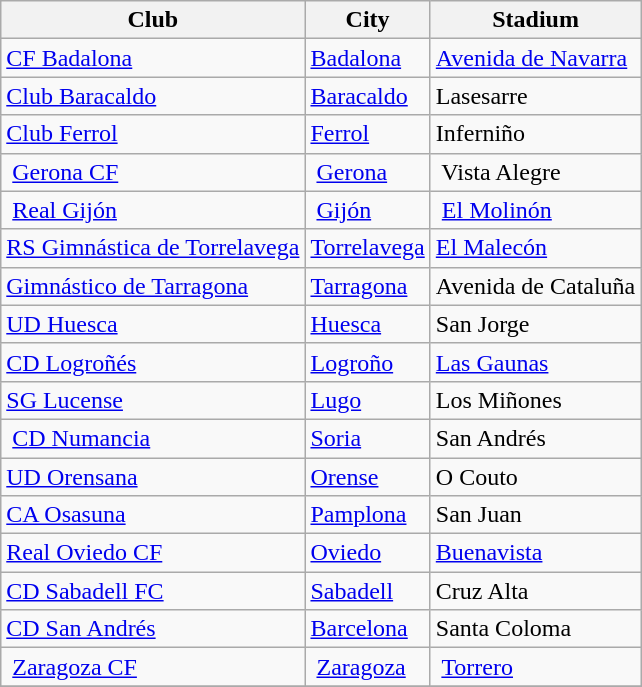<table class="wikitable sortable" style="text-align: left;">
<tr>
<th>Club</th>
<th>City</th>
<th>Stadium</th>
</tr>
<tr>
<td><a href='#'>CF Badalona</a></td>
<td><a href='#'>Badalona</a></td>
<td><a href='#'>Avenida de Navarra</a></td>
</tr>
<tr>
<td><a href='#'>Club Baracaldo</a></td>
<td><a href='#'>Baracaldo</a></td>
<td>Lasesarre</td>
</tr>
<tr>
<td><a href='#'>Club Ferrol</a></td>
<td><a href='#'>Ferrol</a></td>
<td>Inferniño</td>
</tr>
<tr>
<td> <a href='#'>Gerona CF</a></td>
<td> <a href='#'>Gerona</a></td>
<td> Vista Alegre</td>
</tr>
<tr>
<td> <a href='#'>Real Gijón</a></td>
<td> <a href='#'>Gijón</a></td>
<td> <a href='#'>El Molinón</a></td>
</tr>
<tr>
<td><a href='#'>RS Gimnástica de Torrelavega</a></td>
<td><a href='#'>Torrelavega</a></td>
<td><a href='#'>El Malecón</a></td>
</tr>
<tr>
<td><a href='#'>Gimnástico de Tarragona</a></td>
<td><a href='#'>Tarragona</a></td>
<td>Avenida de Cataluña</td>
</tr>
<tr>
<td><a href='#'>UD Huesca</a></td>
<td><a href='#'>Huesca</a></td>
<td>San Jorge</td>
</tr>
<tr>
<td><a href='#'>CD Logroñés</a></td>
<td><a href='#'>Logroño</a></td>
<td><a href='#'>Las Gaunas</a></td>
</tr>
<tr>
<td><a href='#'>SG Lucense</a></td>
<td><a href='#'>Lugo</a></td>
<td>Los Miñones</td>
</tr>
<tr>
<td> <a href='#'>CD Numancia</a></td>
<td><a href='#'>Soria</a></td>
<td>San Andrés</td>
</tr>
<tr>
<td><a href='#'>UD Orensana</a></td>
<td><a href='#'>Orense</a></td>
<td>O Couto</td>
</tr>
<tr>
<td><a href='#'>CA Osasuna</a></td>
<td><a href='#'>Pamplona</a></td>
<td>San Juan</td>
</tr>
<tr>
<td><a href='#'>Real Oviedo CF</a></td>
<td><a href='#'>Oviedo</a></td>
<td><a href='#'>Buenavista</a></td>
</tr>
<tr>
<td><a href='#'>CD Sabadell FC</a></td>
<td><a href='#'>Sabadell</a></td>
<td>Cruz Alta</td>
</tr>
<tr>
<td><a href='#'>CD San Andrés</a></td>
<td><a href='#'>Barcelona</a></td>
<td>Santa Coloma</td>
</tr>
<tr>
<td> <a href='#'>Zaragoza CF</a></td>
<td> <a href='#'>Zaragoza</a></td>
<td> <a href='#'>Torrero</a></td>
</tr>
<tr>
</tr>
</table>
